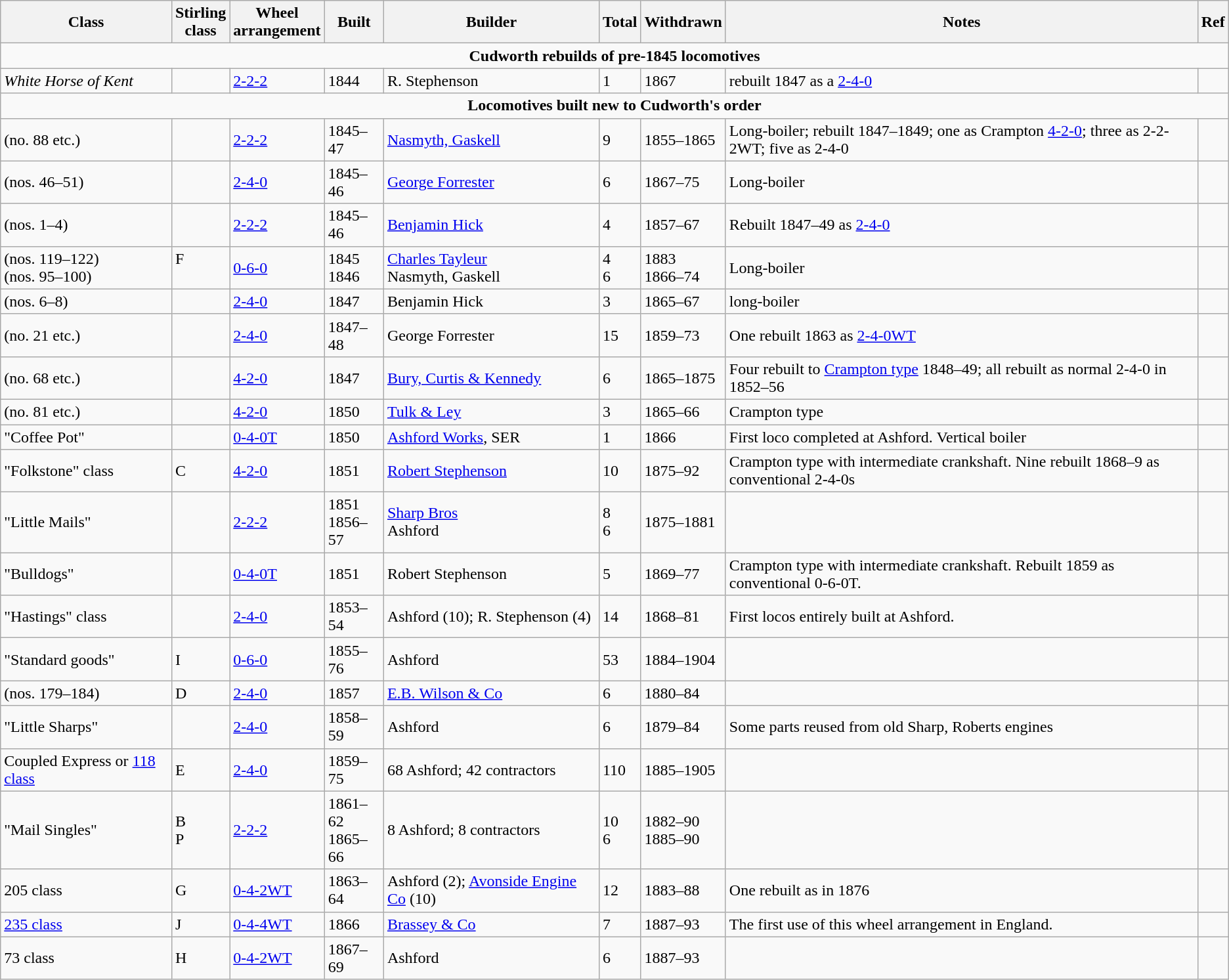<table class="wikitable">
<tr>
<th>Class</th>
<th>Stirling<br>class</th>
<th>Wheel<br>arrangement</th>
<th>Built</th>
<th>Builder</th>
<th>Total</th>
<th>Withdrawn</th>
<th>Notes</th>
<th>Ref</th>
</tr>
<tr>
<td colspan="9" align="center"><strong>Cudworth rebuilds of pre-1845 locomotives</strong></td>
</tr>
<tr>
<td><em>White Horse of Kent</em></td>
<td></td>
<td><a href='#'>2-2-2</a></td>
<td>1844</td>
<td>R. Stephenson</td>
<td>1</td>
<td>1867</td>
<td>rebuilt 1847 as a <a href='#'>2-4-0</a></td>
<td></td>
</tr>
<tr>
<td colspan="9" align="center"><strong>Locomotives built new to Cudworth's order</strong></td>
</tr>
<tr>
<td>(no. 88 etc.)</td>
<td></td>
<td><a href='#'>2-2-2</a></td>
<td>1845–47</td>
<td><a href='#'>Nasmyth, Gaskell</a></td>
<td>9</td>
<td>1855–1865</td>
<td>Long-boiler; rebuilt 1847–1849; one as Crampton <a href='#'>4-2-0</a>; three as 2-2-2WT; five as 2-4-0</td>
<td></td>
</tr>
<tr>
<td>(nos. 46–51)</td>
<td></td>
<td><a href='#'>2-4-0</a></td>
<td>1845–46</td>
<td><a href='#'>George Forrester</a></td>
<td>6</td>
<td>1867–75</td>
<td>Long-boiler</td>
<td></td>
</tr>
<tr>
<td>(nos. 1–4)</td>
<td></td>
<td><a href='#'>2-2-2</a></td>
<td>1845–46</td>
<td><a href='#'>Benjamin Hick</a></td>
<td>4</td>
<td>1857–67</td>
<td>Rebuilt 1847–49 as <a href='#'>2-4-0</a></td>
<td></td>
</tr>
<tr>
<td>(nos. 119–122)<br>(nos. 95–100)</td>
<td>F<br> </td>
<td><a href='#'>0-6-0</a></td>
<td>1845<br>1846</td>
<td><a href='#'>Charles Tayleur</a><br>Nasmyth, Gaskell</td>
<td>4<br>6</td>
<td>1883<br>1866–74</td>
<td>Long-boiler</td>
<td></td>
</tr>
<tr>
<td>(nos. 6–8)</td>
<td></td>
<td><a href='#'>2-4-0</a></td>
<td>1847</td>
<td>Benjamin Hick</td>
<td>3</td>
<td>1865–67</td>
<td>long-boiler</td>
<td></td>
</tr>
<tr>
<td>(no. 21 etc.)</td>
<td></td>
<td><a href='#'>2-4-0</a></td>
<td>1847–48</td>
<td>George Forrester</td>
<td>15</td>
<td>1859–73</td>
<td>One rebuilt 1863 as <a href='#'>2-4-0WT</a></td>
<td></td>
</tr>
<tr>
<td>(no. 68 etc.)</td>
<td></td>
<td><a href='#'>4-2-0</a></td>
<td>1847</td>
<td><a href='#'>Bury, Curtis & Kennedy</a></td>
<td>6</td>
<td>1865–1875</td>
<td>Four rebuilt to <a href='#'>Crampton type</a> 1848–49; all rebuilt as normal 2-4-0 in 1852–56</td>
<td></td>
</tr>
<tr>
<td>(no. 81 etc.)</td>
<td></td>
<td><a href='#'>4-2-0</a></td>
<td>1850</td>
<td><a href='#'>Tulk & Ley</a></td>
<td>3</td>
<td>1865–66</td>
<td>Crampton type</td>
<td></td>
</tr>
<tr>
<td>"Coffee Pot"</td>
<td></td>
<td><a href='#'>0-4-0T</a></td>
<td>1850</td>
<td><a href='#'>Ashford Works</a>, SER</td>
<td>1</td>
<td>1866</td>
<td>First loco completed at Ashford. Vertical boiler</td>
<td></td>
</tr>
<tr>
<td>"Folkstone" class</td>
<td>C</td>
<td><a href='#'>4-2-0</a></td>
<td>1851</td>
<td><a href='#'>Robert Stephenson</a></td>
<td>10</td>
<td>1875–92</td>
<td>Crampton type with intermediate crankshaft. Nine rebuilt 1868–9 as conventional 2-4-0s</td>
<td></td>
</tr>
<tr>
<td>"Little Mails"</td>
<td></td>
<td><a href='#'>2-2-2</a></td>
<td>1851<br>1856–57</td>
<td><a href='#'>Sharp Bros</a><br>Ashford</td>
<td>8<br>6</td>
<td>1875–1881</td>
<td></td>
<td></td>
</tr>
<tr>
<td>"Bulldogs"</td>
<td></td>
<td><a href='#'>0-4-0T</a></td>
<td>1851</td>
<td>Robert Stephenson</td>
<td>5</td>
<td>1869–77</td>
<td>Crampton type with intermediate crankshaft. Rebuilt 1859 as conventional 0-6-0T.</td>
<td></td>
</tr>
<tr>
<td>"Hastings" class</td>
<td></td>
<td><a href='#'>2-4-0</a></td>
<td>1853–54</td>
<td>Ashford (10); R. Stephenson (4)</td>
<td>14</td>
<td>1868–81</td>
<td>First locos entirely built at Ashford.</td>
<td></td>
</tr>
<tr>
<td>"Standard goods"</td>
<td>I</td>
<td><a href='#'>0-6-0</a></td>
<td>1855–76</td>
<td>Ashford</td>
<td>53</td>
<td>1884–1904</td>
<td></td>
<td></td>
</tr>
<tr>
<td>(nos. 179–184)</td>
<td>D</td>
<td><a href='#'>2-4-0</a></td>
<td>1857</td>
<td><a href='#'>E.B. Wilson & Co</a></td>
<td>6</td>
<td>1880–84</td>
<td></td>
<td></td>
</tr>
<tr>
<td>"Little Sharps"</td>
<td></td>
<td><a href='#'>2-4-0</a></td>
<td>1858–59</td>
<td>Ashford</td>
<td>6</td>
<td>1879–84</td>
<td>Some parts reused from old Sharp, Roberts engines</td>
<td></td>
</tr>
<tr>
<td>Coupled Express or <a href='#'>118 class</a></td>
<td>E</td>
<td><a href='#'>2-4-0</a></td>
<td>1859–75</td>
<td>68 Ashford; 42 contractors</td>
<td>110</td>
<td>1885–1905</td>
<td></td>
<td></td>
</tr>
<tr>
<td>"Mail Singles"</td>
<td>B<br>P</td>
<td><a href='#'>2-2-2</a></td>
<td>1861–62<br>1865–66</td>
<td>8 Ashford; 8 contractors</td>
<td>10<br>6</td>
<td>1882–90<br>1885–90</td>
<td></td>
<td></td>
</tr>
<tr>
<td>205 class</td>
<td>G</td>
<td><a href='#'>0-4-2WT</a></td>
<td>1863–64</td>
<td>Ashford (2); <a href='#'>Avonside Engine Co</a> (10)</td>
<td>12</td>
<td>1883–88</td>
<td>One rebuilt as  in 1876</td>
<td></td>
</tr>
<tr>
<td><a href='#'>235 class</a></td>
<td>J</td>
<td><a href='#'>0-4-4WT</a></td>
<td>1866</td>
<td><a href='#'>Brassey & Co</a></td>
<td>7</td>
<td>1887–93</td>
<td>The first use of this wheel arrangement in England.</td>
<td></td>
</tr>
<tr>
<td>73 class</td>
<td>H</td>
<td><a href='#'>0-4-2WT</a></td>
<td>1867–69</td>
<td>Ashford</td>
<td>6</td>
<td>1887–93</td>
<td></td>
<td></td>
</tr>
</table>
